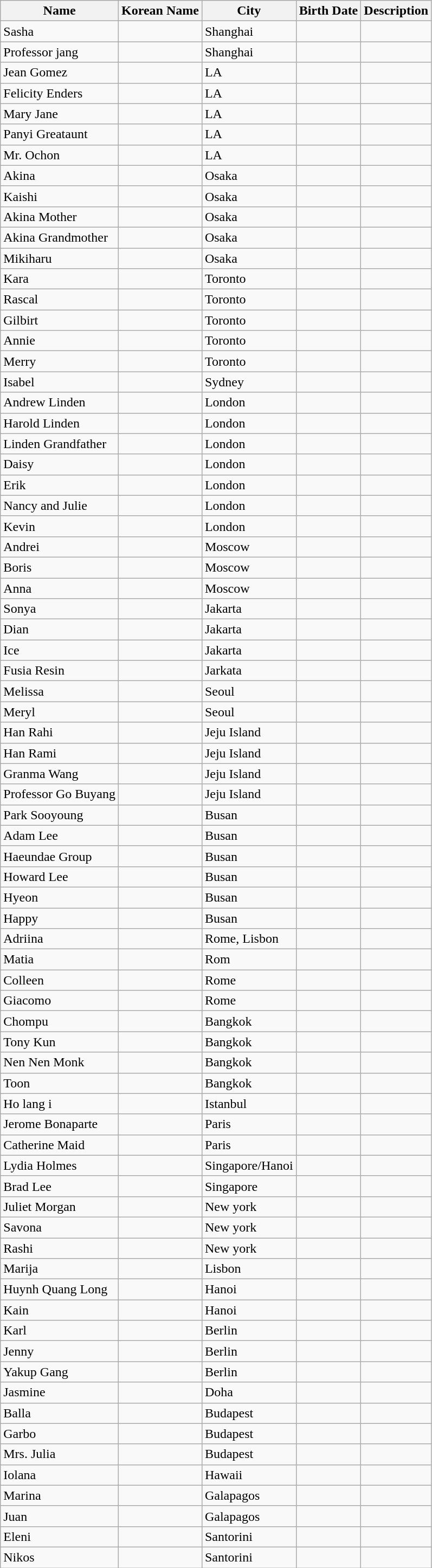<table class="wikitable">
<tr>
<th>Name</th>
<th>Korean Name</th>
<th>City</th>
<th>Birth Date</th>
<th>Description</th>
</tr>
<tr>
<td>Sasha</td>
<td></td>
<td>Shanghai</td>
<td></td>
<td></td>
</tr>
<tr>
<td>Professor jang</td>
<td></td>
<td>Shanghai</td>
<td></td>
<td></td>
</tr>
<tr>
<td>Jean Gomez</td>
<td></td>
<td>LA</td>
<td></td>
<td></td>
</tr>
<tr>
<td>Felicity Enders</td>
<td></td>
<td>LA</td>
<td></td>
<td></td>
</tr>
<tr>
<td>Mary Jane</td>
<td></td>
<td>LA</td>
<td></td>
<td></td>
</tr>
<tr>
<td>Panyi Greataunt</td>
<td></td>
<td>LA</td>
<td></td>
<td></td>
</tr>
<tr>
<td>Mr. Ochon</td>
<td></td>
<td>LA</td>
<td></td>
<td></td>
</tr>
<tr>
<td>Akina</td>
<td></td>
<td>Osaka</td>
<td></td>
<td></td>
</tr>
<tr>
<td>Kaishi</td>
<td></td>
<td>Osaka</td>
<td></td>
<td></td>
</tr>
<tr>
<td>Akina Mother</td>
<td></td>
<td>Osaka</td>
<td></td>
<td></td>
</tr>
<tr>
<td>Akina Grandmother</td>
<td></td>
<td>Osaka</td>
<td></td>
<td></td>
</tr>
<tr>
<td>Mikiharu</td>
<td></td>
<td>Osaka</td>
<td></td>
<td></td>
</tr>
<tr>
<td>Kara</td>
<td></td>
<td>Toronto</td>
<td></td>
<td></td>
</tr>
<tr>
<td>Rascal</td>
<td></td>
<td>Toronto</td>
<td></td>
<td></td>
</tr>
<tr>
<td>Gilbirt</td>
<td></td>
<td>Toronto</td>
<td></td>
<td></td>
</tr>
<tr>
<td>Annie</td>
<td></td>
<td>Toronto</td>
<td></td>
<td></td>
</tr>
<tr>
<td>Merry</td>
<td></td>
<td>Toronto</td>
<td></td>
<td></td>
</tr>
<tr>
<td>Isabel</td>
<td></td>
<td>Sydney</td>
<td></td>
<td></td>
</tr>
<tr>
<td>Andrew Linden</td>
<td></td>
<td>London</td>
<td></td>
<td></td>
</tr>
<tr>
<td>Harold Linden</td>
<td></td>
<td>London</td>
<td></td>
<td></td>
</tr>
<tr>
<td>Linden Grandfather</td>
<td></td>
<td>London</td>
<td></td>
<td></td>
</tr>
<tr>
<td>Daisy</td>
<td></td>
<td>London</td>
<td></td>
<td></td>
</tr>
<tr>
<td>Erik</td>
<td></td>
<td>London</td>
<td></td>
<td></td>
</tr>
<tr>
<td>Nancy and Julie</td>
<td></td>
<td>London</td>
<td></td>
<td></td>
</tr>
<tr>
<td>Kevin</td>
<td></td>
<td>London</td>
<td></td>
<td></td>
</tr>
<tr>
<td>Andrei</td>
<td></td>
<td>Moscow</td>
<td></td>
<td></td>
</tr>
<tr>
<td>Boris</td>
<td></td>
<td>Moscow</td>
<td></td>
<td></td>
</tr>
<tr>
<td>Anna</td>
<td></td>
<td>Moscow</td>
<td></td>
<td></td>
</tr>
<tr>
<td>Sonya</td>
<td></td>
<td>Jakarta</td>
<td></td>
<td></td>
</tr>
<tr>
<td>Dian</td>
<td></td>
<td>Jakarta</td>
<td></td>
<td></td>
</tr>
<tr>
<td>Ice</td>
<td></td>
<td>Jakarta</td>
<td></td>
<td></td>
</tr>
<tr>
<td>Fusia Resin</td>
<td></td>
<td>Jarkata</td>
<td></td>
<td></td>
</tr>
<tr>
<td>Melissa</td>
<td></td>
<td>Seoul</td>
<td></td>
<td></td>
</tr>
<tr>
<td>Meryl</td>
<td></td>
<td>Seoul</td>
<td></td>
<td></td>
</tr>
<tr>
<td>Han Rahi</td>
<td></td>
<td>Jeju Island</td>
<td></td>
<td></td>
</tr>
<tr>
<td>Han Rami</td>
<td></td>
<td>Jeju Island</td>
<td></td>
<td></td>
</tr>
<tr>
<td>Granma Wang</td>
<td></td>
<td>Jeju Island</td>
<td></td>
<td></td>
</tr>
<tr>
<td>Professor Go Buyang</td>
<td></td>
<td>Jeju Island</td>
<td></td>
<td></td>
</tr>
<tr>
<td>Park Sooyoung</td>
<td></td>
<td>Busan</td>
<td></td>
<td></td>
</tr>
<tr>
<td>Adam Lee</td>
<td></td>
<td>Busan</td>
<td></td>
<td></td>
</tr>
<tr>
<td>Haeundae Group</td>
<td></td>
<td>Busan</td>
<td></td>
<td></td>
</tr>
<tr>
<td>Howard Lee</td>
<td></td>
<td>Busan</td>
<td></td>
<td></td>
</tr>
<tr>
<td>Hyeon</td>
<td></td>
<td>Busan</td>
<td></td>
<td></td>
</tr>
<tr>
<td>Happy</td>
<td></td>
<td>Busan</td>
<td></td>
<td></td>
</tr>
<tr>
<td>Adriina</td>
<td></td>
<td>Rome, Lisbon</td>
<td></td>
<td></td>
</tr>
<tr>
<td>Matia</td>
<td></td>
<td>Rom</td>
<td></td>
<td></td>
</tr>
<tr>
<td>Colleen</td>
<td></td>
<td>Rome</td>
<td></td>
<td></td>
</tr>
<tr>
<td>Giacomo</td>
<td></td>
<td>Rome</td>
<td></td>
<td></td>
</tr>
<tr>
<td>Chompu</td>
<td></td>
<td>Bangkok</td>
<td></td>
<td></td>
</tr>
<tr>
<td>Tony Kun</td>
<td></td>
<td>Bangkok</td>
<td></td>
<td></td>
</tr>
<tr>
<td>Nen Nen Monk</td>
<td></td>
<td>Bangkok</td>
<td></td>
<td></td>
</tr>
<tr>
<td>Toon</td>
<td></td>
<td>Bangkok</td>
<td></td>
<td></td>
</tr>
<tr>
<td>Ho lang i</td>
<td></td>
<td>Istanbul</td>
<td></td>
<td></td>
</tr>
<tr>
<td>Jerome Bonaparte</td>
<td></td>
<td>Paris</td>
<td></td>
<td></td>
</tr>
<tr>
<td>Catherine Maid</td>
<td></td>
<td>Paris</td>
<td></td>
<td></td>
</tr>
<tr>
<td>Lydia Holmes</td>
<td></td>
<td>Singapore/Hanoi</td>
<td></td>
<td></td>
</tr>
<tr>
<td>Brad Lee</td>
<td></td>
<td>Singapore</td>
<td></td>
<td></td>
</tr>
<tr>
<td>Juliet Morgan</td>
<td></td>
<td>New york</td>
<td></td>
<td></td>
</tr>
<tr>
<td>Savona</td>
<td></td>
<td>New york</td>
<td></td>
<td></td>
</tr>
<tr>
<td>Rashi</td>
<td></td>
<td>New york</td>
<td></td>
<td></td>
</tr>
<tr>
<td>Marija</td>
<td></td>
<td>Lisbon</td>
<td></td>
<td></td>
</tr>
<tr>
<td>Huynh Quang Long</td>
<td></td>
<td>Hanoi</td>
<td></td>
<td></td>
</tr>
<tr>
<td>Kain</td>
<td></td>
<td>Hanoi</td>
<td></td>
<td></td>
</tr>
<tr>
<td>Karl</td>
<td></td>
<td>Berlin</td>
<td></td>
<td></td>
</tr>
<tr>
<td>Jenny</td>
<td></td>
<td>Berlin</td>
<td></td>
<td></td>
</tr>
<tr>
<td>Yakup Gang</td>
<td></td>
<td>Berlin</td>
<td></td>
<td></td>
</tr>
<tr>
<td>Jasmine</td>
<td></td>
<td>Doha</td>
<td></td>
<td></td>
</tr>
<tr>
<td>Balla</td>
<td></td>
<td>Budapest</td>
<td></td>
<td></td>
</tr>
<tr>
<td>Garbo</td>
<td></td>
<td>Budapest</td>
<td></td>
<td></td>
</tr>
<tr>
<td>Mrs. Julia</td>
<td></td>
<td>Budapest</td>
<td></td>
<td></td>
</tr>
<tr>
<td>Iolana</td>
<td></td>
<td>Hawaii</td>
<td></td>
<td></td>
</tr>
<tr>
<td>Marina</td>
<td></td>
<td>Galapagos</td>
<td></td>
<td></td>
</tr>
<tr>
<td>Juan</td>
<td></td>
<td>Galapagos</td>
<td></td>
<td></td>
</tr>
<tr>
<td>Eleni</td>
<td></td>
<td>Santorini</td>
<td></td>
<td></td>
</tr>
<tr>
<td>Nikos</td>
<td></td>
<td>Santorini</td>
<td></td>
<td></td>
</tr>
</table>
